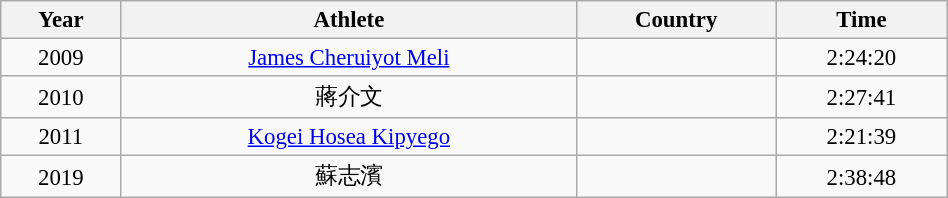<table class="wikitable sortable" style=" text-align:center; font-size:95%;" width="50%">
<tr>
<th>Year</th>
<th>Athlete</th>
<th>Country</th>
<th>Time</th>
</tr>
<tr>
<td>2009</td>
<td><a href='#'>James Cheruiyot Meli</a></td>
<td></td>
<td>2:24:20</td>
</tr>
<tr>
<td>2010</td>
<td>蔣介文</td>
<td></td>
<td>2:27:41</td>
</tr>
<tr>
<td>2011</td>
<td><a href='#'>Kogei Hosea Kipyego</a></td>
<td></td>
<td>2:21:39</td>
</tr>
<tr>
<td>2019</td>
<td>蘇志濱</td>
<td></td>
<td>2:38:48</td>
</tr>
</table>
